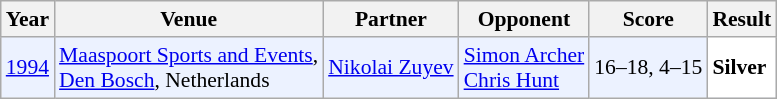<table class="sortable wikitable" style="font-size: 90%;">
<tr>
<th>Year</th>
<th>Venue</th>
<th>Partner</th>
<th>Opponent</th>
<th>Score</th>
<th>Result</th>
</tr>
<tr style="background:#ECF2FF">
<td align="center"><a href='#'>1994</a></td>
<td align="left"><a href='#'>Maaspoort Sports and Events</a>,<br><a href='#'>Den Bosch</a>, Netherlands</td>
<td align="left"> <a href='#'>Nikolai Zuyev</a></td>
<td align="left"> <a href='#'>Simon Archer</a><br> <a href='#'>Chris Hunt</a></td>
<td align="left">16–18, 4–15</td>
<td style="text-align:left; background:white"> <strong>Silver</strong></td>
</tr>
</table>
